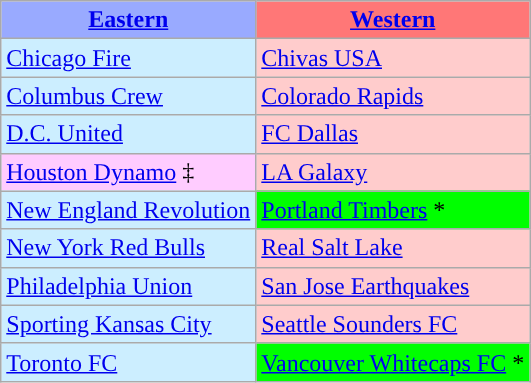<table class="wikitable">
<tr>
<th style="background-color: #9AF;"><a href='#'>Eastern</a></th>
<th style="background-color: #F77;"><a href='#'>Western</a></th>
</tr>
<tr>
<td style="background-color: #CEF;"><a href='#'>Chicago Fire</a></td>
<td style="background-color: #FCC;"><a href='#'>Chivas USA</a></td>
</tr>
<tr>
<td style="background-color: #CEF;"><a href='#'>Columbus Crew</a></td>
<td style="background-color: #FCC;"><a href='#'>Colorado Rapids</a></td>
</tr>
<tr>
<td style="background-color: #CEF;"><a href='#'>D.C. United</a></td>
<td style="background-color: #FCC;"><a href='#'>FC Dallas</a></td>
</tr>
<tr>
<td style="background-color: #FCF;"><a href='#'>Houston Dynamo</a> ‡</td>
<td style="background-color: #FCC;"><a href='#'>LA Galaxy</a></td>
</tr>
<tr>
<td style="background-color: #CEF;"><a href='#'>New England Revolution</a></td>
<td style="background-color: #0F0;"><a href='#'>Portland Timbers</a> *</td>
</tr>
<tr>
<td style="background-color: #CEF;"><a href='#'>New York Red Bulls</a></td>
<td style="background-color: #FCC;"><a href='#'>Real Salt Lake</a></td>
</tr>
<tr>
<td style="background-color: #CEF;"><a href='#'>Philadelphia Union</a></td>
<td style="background-color: #FCC;"><a href='#'>San Jose Earthquakes</a></td>
</tr>
<tr>
<td style="background-color: #CEF;"><a href='#'>Sporting Kansas City</a></td>
<td style="background-color: #FCC;"><a href='#'>Seattle Sounders FC</a></td>
</tr>
<tr>
<td style="background-color: #CEF;"><a href='#'>Toronto FC</a></td>
<td style="background-color: #0F0;"><a href='#'>Vancouver Whitecaps FC</a> *</td>
</tr>
</table>
